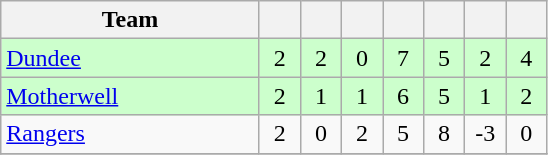<table class="wikitable" style="text-align:center;">
<tr>
<th width=165>Team</th>
<th width=20></th>
<th width=20></th>
<th width=20></th>
<th width=20></th>
<th width=20></th>
<th width=20></th>
<th width=20></th>
</tr>
<tr style="background:#cfc;">
<td align="left"><a href='#'>Dundee</a></td>
<td>2</td>
<td>2</td>
<td>0</td>
<td>7</td>
<td>5</td>
<td>2</td>
<td>4</td>
</tr>
<tr style="background:#cfc;">
<td align="left"><a href='#'>Motherwell</a></td>
<td>2</td>
<td>1</td>
<td>1</td>
<td>6</td>
<td>5</td>
<td>1</td>
<td>2</td>
</tr>
<tr>
<td align="left"><a href='#'>Rangers</a></td>
<td>2</td>
<td>0</td>
<td>2</td>
<td>5</td>
<td>8</td>
<td>-3</td>
<td>0</td>
</tr>
<tr>
</tr>
</table>
